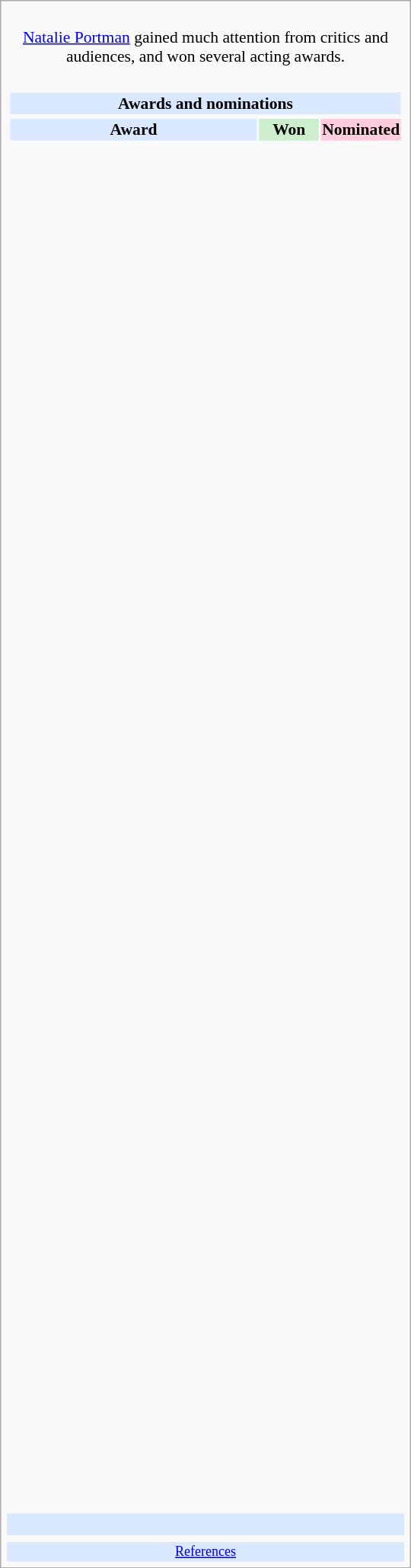<table class="infobox" style="width: 25em; text-align: left; font-size: 90%; vertical-align: middle;">
<tr>
<td colspan="3" style="text-align:center;"><br><a href='#'>Natalie Portman</a> gained much attention from critics and audiences, and won several acting awards.</td>
</tr>
<tr>
<td colspan=3><br><table class="collapsible collapsed" width=100%>
<tr>
<th colspan=3 style="background-color: #D9E8FF; text-align: center;">Awards and nominations</th>
</tr>
<tr>
</tr>
<tr style="background:#d9e8ff; text-align:center;">
<td style="text-align:center;"><strong>Award</strong></td>
<td style="text-align:center; background:#cec; text-size:0.9em; width:50px;"><strong>Won</strong></td>
<td style="text-align:center; background:#fcd; text-size:0.9em; width:50px;"><strong>Nominated</strong></td>
</tr>
<tr>
<td style="text-align:center;"><br></td>
<td></td>
<td></td>
</tr>
<tr>
<td style="text-align:center;"><br></td>
<td></td>
<td></td>
</tr>
<tr>
<td style="text-align:center;"><br></td>
<td></td>
<td></td>
</tr>
<tr>
<td style="text-align:center;"><br></td>
<td></td>
<td></td>
</tr>
<tr>
<td style="text-align:center;"><br></td>
<td></td>
<td></td>
</tr>
<tr>
<td style="text-align:center;"><br></td>
<td></td>
<td></td>
</tr>
<tr>
<td style="text-align:center;"><br></td>
<td></td>
<td></td>
</tr>
<tr>
<td style="text-align:center;"><br></td>
<td></td>
<td></td>
</tr>
<tr>
<td style="text-align:center;"><br></td>
<td></td>
<td></td>
</tr>
<tr>
<td style="text-align:center;"><br></td>
<td></td>
<td></td>
</tr>
<tr>
<td style="text-align:center;"><br></td>
<td></td>
<td></td>
</tr>
<tr>
<td style="text-align:center;"><br></td>
<td></td>
<td></td>
</tr>
<tr>
<td style="text-align:center;"><br></td>
<td></td>
<td></td>
</tr>
<tr>
<td style="text-align:center;"><br></td>
<td></td>
<td></td>
</tr>
<tr>
<td style="text-align:center;"><br></td>
<td></td>
<td></td>
</tr>
<tr>
<td style="text-align:center;"><br></td>
<td></td>
<td></td>
</tr>
<tr>
<td style="text-align:center;"><br></td>
<td></td>
<td></td>
</tr>
<tr>
<td style="text-align:center;"><br></td>
<td></td>
<td></td>
</tr>
<tr>
<td style="text-align:center;"><br></td>
<td></td>
<td></td>
</tr>
<tr>
<td style="text-align:center;"><br></td>
<td></td>
<td></td>
</tr>
<tr>
<td style="text-align:center;"><br></td>
<td></td>
<td></td>
</tr>
<tr>
<td style="text-align:center;"><br></td>
<td></td>
<td></td>
</tr>
<tr>
<td style="text-align:center;"><br></td>
<td></td>
<td></td>
</tr>
<tr>
<td style="text-align:center;"><br></td>
<td></td>
<td></td>
</tr>
<tr>
<td style="text-align:center;"><br></td>
<td></td>
<td></td>
</tr>
<tr>
<td style="text-align:center;"><br></td>
<td></td>
<td></td>
</tr>
<tr>
<td style="text-align:center;"><br></td>
<td></td>
<td></td>
</tr>
<tr>
<td style="text-align:center;"><br></td>
<td></td>
<td></td>
</tr>
<tr>
<td style="text-align:center;"><br></td>
<td></td>
<td></td>
</tr>
<tr>
<td style="text-align:center;"><br></td>
<td></td>
<td></td>
</tr>
<tr>
<td style="text-align:center;"><br></td>
<td></td>
<td></td>
</tr>
<tr>
<td style="text-align:center;"><br></td>
<td></td>
<td></td>
</tr>
<tr>
<td style="text-align:center;"><br></td>
<td></td>
<td></td>
</tr>
<tr>
<td style="text-align:center;"><br></td>
<td></td>
<td></td>
</tr>
<tr>
<td style="text-align:center;"><br></td>
<td></td>
<td></td>
</tr>
<tr>
<td style="text-align:center;"><br></td>
<td></td>
<td></td>
</tr>
<tr>
<td style="text-align:center;"><br></td>
<td></td>
<td></td>
</tr>
<tr>
<td style="text-align:center;"><br></td>
<td></td>
<td></td>
</tr>
<tr>
<td style="text-align:center;"><br></td>
<td></td>
<td></td>
</tr>
<tr>
<td style="text-align:center;"><br></td>
<td></td>
<td></td>
</tr>
<tr>
<td align="center"><br></td>
<td></td>
<td></td>
</tr>
<tr>
<td style="text-align:center;"><br></td>
<td></td>
<td></td>
</tr>
<tr>
<td style="text-align:center;"><br></td>
<td></td>
<td></td>
</tr>
<tr>
<td style="text-align:center;"><br></td>
<td></td>
<td></td>
</tr>
<tr>
<td style="text-align:center;"><br></td>
<td></td>
<td></td>
</tr>
<tr>
<td style="text-align:center;"><br></td>
<td></td>
<td></td>
</tr>
<tr>
<td style="text-align:center;"><br></td>
<td></td>
<td></td>
</tr>
<tr>
<td style="text-align:center;"><br></td>
<td></td>
<td></td>
</tr>
<tr>
<td style="text-align:center;"><br></td>
<td></td>
<td></td>
</tr>
<tr>
<td style="text-align:center;"><br></td>
<td></td>
<td></td>
</tr>
<tr>
<td style="text-align:center;"><br></td>
<td></td>
<td></td>
</tr>
<tr>
<td style="text-align:center;"><br></td>
<td></td>
<td></td>
</tr>
<tr>
<td style="text-align:center;"><br></td>
<td></td>
<td></td>
</tr>
<tr>
<td style="text-align:center;"><br></td>
<td></td>
<td></td>
</tr>
<tr>
<td style="text-align:center;"><br></td>
<td></td>
<td></td>
</tr>
<tr>
<td style="text-align:center;"><br></td>
<td></td>
<td></td>
</tr>
<tr>
<td style="text-align:center;"><br></td>
<td></td>
<td></td>
</tr>
</table>
</td>
</tr>
<tr style="background:#d9e8ff;">
<td style="text-align:center;" colspan="3"><br></td>
</tr>
<tr>
<td></td>
<td></td>
<td></td>
</tr>
<tr style="background:#d9e8ff;">
<td colspan="3" style="font-size: smaller; text-align:center;"><a href='#'>References</a></td>
</tr>
</table>
